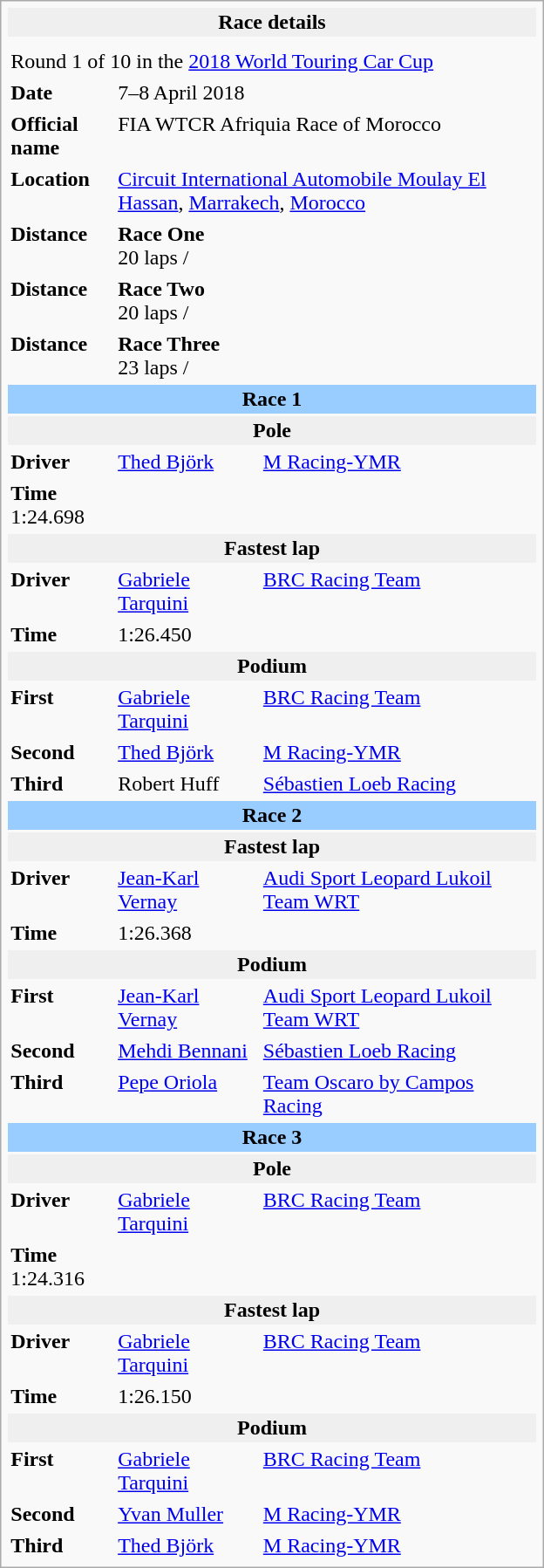<table class="infobox" align="right" cellpadding="2" style="float:right; width: 26em; ">
<tr>
<th colspan="3" bgcolor="#efefef">Race details</th>
</tr>
<tr>
<td colspan="3" style="text-align:center;"></td>
</tr>
<tr>
<td colspan=3>Round 1 of 10 in the <a href='#'>2018 World Touring Car Cup</a></td>
</tr>
<tr>
<td style="width: 20%;"><strong>Date</strong></td>
<td>7–8 April 2018</td>
</tr>
<tr>
<td><strong>Official name</strong></td>
<td colspan=2>FIA WTCR Afriquia Race of Morocco</td>
</tr>
<tr>
<td><strong>Location</strong></td>
<td colspan=2><a href='#'>Circuit International Automobile Moulay El Hassan</a>, <a href='#'>Marrakech</a>, <a href='#'>Morocco</a></td>
</tr>
<tr>
<td><strong>Distance</strong></td>
<td colspan=2><strong>Race One</strong><br>20 laps  / </td>
</tr>
<tr>
<td><strong>Distance</strong></td>
<td colspan=2><strong>Race Two</strong><br>20 laps  / </td>
</tr>
<tr>
<td><strong>Distance</strong></td>
<td colspan=2><strong>Race Three</strong><br>23 laps  / </td>
</tr>
<tr>
<td colspan=3 style="text-align:center; background-color:#99ccff"><strong>Race 1</strong></td>
</tr>
<tr>
<th colspan=3 bgcolor="#efefef">Pole</th>
</tr>
<tr>
<td><strong>Driver</strong></td>
<td> <a href='#'>Thed Björk</a></td>
<td> <a href='#'>M Racing-YMR</a></td>
</tr>
<tr>
<td><strong>Time</strong> 1:24.698</td>
</tr>
<tr>
<th colspan=3 bgcolor="#efefef">Fastest lap</th>
</tr>
<tr>
<td><strong>Driver</strong></td>
<td> <a href='#'>Gabriele Tarquini</a></td>
<td> <a href='#'>BRC Racing Team</a></td>
</tr>
<tr>
<td><strong>Time</strong></td>
<td colspan=2>1:26.450</td>
</tr>
<tr>
<th colspan=3 bgcolor="#efefef">Podium</th>
</tr>
<tr>
<td><strong>First</strong></td>
<td> <a href='#'>Gabriele Tarquini</a></td>
<td> <a href='#'>BRC Racing Team</a></td>
</tr>
<tr>
<td><strong>Second</strong></td>
<td> <a href='#'>Thed Björk</a></td>
<td> <a href='#'>M Racing-YMR</a></td>
</tr>
<tr>
<td><strong>Third</strong></td>
<td> Robert Huff</td>
<td> <a href='#'>Sébastien Loeb Racing</a></td>
</tr>
<tr>
<td colspan=3 style="text-align:center; background-color:#99ccff"><strong>Race 2</strong></td>
</tr>
<tr>
<th colspan=3 bgcolor="#efefef">Fastest lap</th>
</tr>
<tr>
<td><strong>Driver</strong></td>
<td> <a href='#'>Jean-Karl Vernay</a></td>
<td> <a href='#'>Audi Sport Leopard Lukoil Team WRT</a></td>
</tr>
<tr>
<td><strong>Time</strong></td>
<td colspan=2>1:26.368</td>
</tr>
<tr>
<th colspan=3 bgcolor="#efefef">Podium</th>
</tr>
<tr>
<td><strong>First</strong></td>
<td> <a href='#'>Jean-Karl Vernay</a></td>
<td> <a href='#'>Audi Sport Leopard Lukoil Team WRT</a></td>
</tr>
<tr>
<td><strong>Second</strong></td>
<td> <a href='#'>Mehdi Bennani</a></td>
<td> <a href='#'>Sébastien Loeb Racing</a></td>
</tr>
<tr>
<td><strong>Third</strong></td>
<td> <a href='#'>Pepe Oriola</a></td>
<td> <a href='#'>Team Oscaro by Campos Racing</a></td>
</tr>
<tr>
<td colspan=3 style="text-align:center; background-color:#99ccff"><strong>Race 3</strong></td>
</tr>
<tr>
<th colspan=3 bgcolor="#efefef">Pole</th>
</tr>
<tr>
<td><strong>Driver</strong></td>
<td> <a href='#'>Gabriele Tarquini</a></td>
<td> <a href='#'>BRC Racing Team</a></td>
</tr>
<tr>
<td><strong>Time</strong> 1:24.316</td>
</tr>
<tr>
<th colspan=3 bgcolor="#efefef">Fastest lap</th>
</tr>
<tr>
<td><strong>Driver</strong></td>
<td> <a href='#'>Gabriele Tarquini</a></td>
<td> <a href='#'>BRC Racing Team</a></td>
</tr>
<tr>
<td><strong>Time</strong></td>
<td colspan=2>1:26.150</td>
</tr>
<tr>
<th colspan=3 bgcolor="#efefef">Podium</th>
</tr>
<tr>
<td><strong>First</strong></td>
<td> <a href='#'>Gabriele Tarquini</a></td>
<td> <a href='#'>BRC Racing Team</a></td>
</tr>
<tr>
<td><strong>Second</strong></td>
<td> <a href='#'>Yvan Muller</a></td>
<td> <a href='#'>M Racing-YMR</a></td>
</tr>
<tr>
<td><strong>Third</strong></td>
<td> <a href='#'>Thed Björk</a></td>
<td> <a href='#'>M Racing-YMR</a></td>
</tr>
</table>
